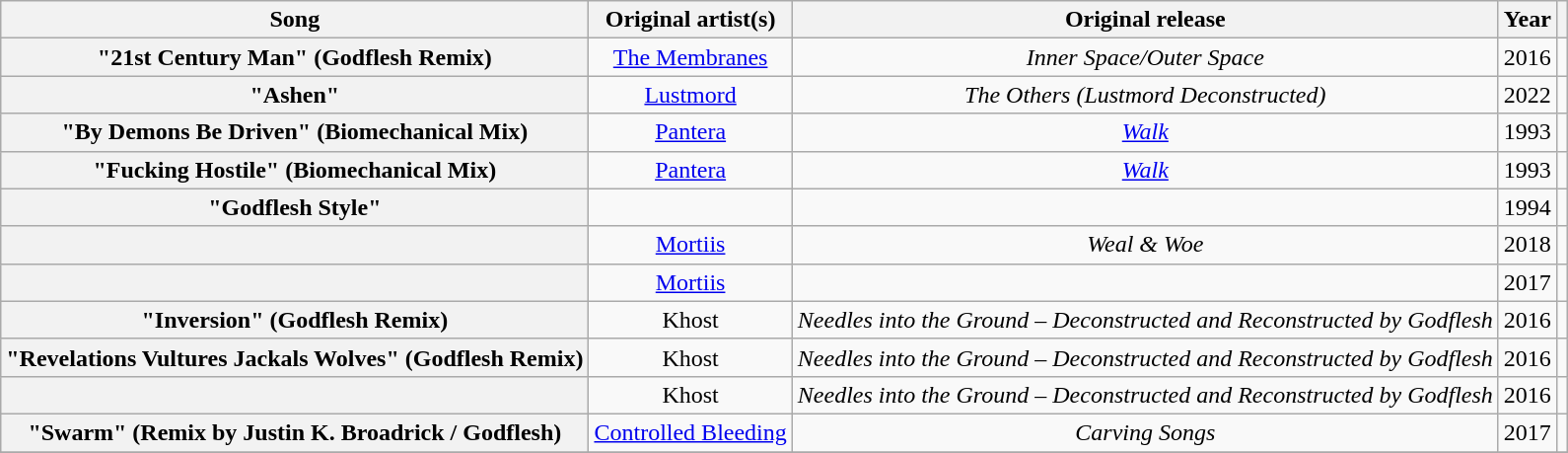<table class="wikitable sortable plainrowheaders" style="text-align:center;">
<tr>
<th scope="col">Song</th>
<th scope="col">Original artist(s)</th>
<th scope="col" data-sort-type="text">Original release</th>
<th scope="col">Year</th>
<th scope="col" class="unsortable"></th>
</tr>
<tr>
<th scope=row>"21st Century Man" (Godflesh Remix)</th>
<td><a href='#'>The Membranes</a></td>
<td><em>Inner Space/Outer Space</em></td>
<td>2016</td>
<td></td>
</tr>
<tr>
<th scope=row>"Ashen"</th>
<td><a href='#'>Lustmord</a></td>
<td><em>The Others (Lustmord Deconstructed)</em></td>
<td>2022</td>
<td></td>
</tr>
<tr>
<th scope=row>"By Demons Be Driven" (Biomechanical Mix)</th>
<td><a href='#'>Pantera</a></td>
<td><em><a href='#'>Walk</a></em></td>
<td>1993</td>
<td></td>
</tr>
<tr>
<th scope=row>"Fucking Hostile" (Biomechanical Mix)</th>
<td><a href='#'>Pantera</a></td>
<td><em><a href='#'>Walk</a></em></td>
<td>1993</td>
<td></td>
</tr>
<tr>
<th scope=row>"Godflesh Style"</th>
<td><br></td>
<td></td>
<td>1994</td>
<td></td>
</tr>
<tr>
<th scope=row></th>
<td><a href='#'>Mortiis</a></td>
<td><em>Weal & Woe</em></td>
<td>2018</td>
<td></td>
</tr>
<tr>
<th scope=row></th>
<td><a href='#'>Mortiis</a></td>
<td><em></em></td>
<td>2017</td>
<td></td>
</tr>
<tr>
<th scope=row>"Inversion" (Godflesh Remix)</th>
<td>Khost</td>
<td><em>Needles into the Ground – Deconstructed and Reconstructed by Godflesh</em></td>
<td>2016</td>
<td></td>
</tr>
<tr>
<th scope=row>"Revelations Vultures Jackals Wolves" (Godflesh Remix)</th>
<td>Khost</td>
<td><em>Needles into the Ground – Deconstructed and Reconstructed by Godflesh</em></td>
<td>2016</td>
<td></td>
</tr>
<tr>
<th scope=row></th>
<td>Khost</td>
<td><em>Needles into the Ground – Deconstructed and Reconstructed by Godflesh</em></td>
<td>2016</td>
<td></td>
</tr>
<tr>
<th scope=row>"Swarm" (Remix by Justin K. Broadrick / Godflesh)</th>
<td><a href='#'>Controlled Bleeding</a></td>
<td><em>Carving Songs</em></td>
<td>2017</td>
<td></td>
</tr>
<tr>
</tr>
</table>
